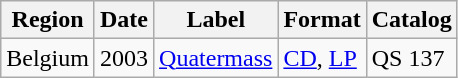<table class="wikitable">
<tr>
<th>Region</th>
<th>Date</th>
<th>Label</th>
<th>Format</th>
<th>Catalog</th>
</tr>
<tr>
<td>Belgium</td>
<td>2003</td>
<td><a href='#'>Quatermass</a></td>
<td><a href='#'>CD</a>, <a href='#'>LP</a></td>
<td>QS 137</td>
</tr>
</table>
